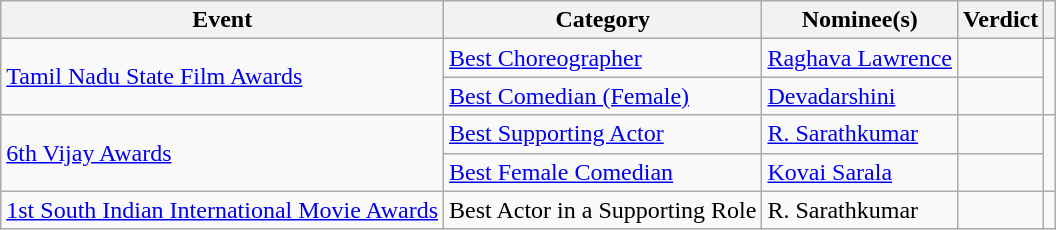<table class="wikitable">
<tr>
<th>Event</th>
<th>Category</th>
<th>Nominee(s)</th>
<th>Verdict</th>
<th></th>
</tr>
<tr>
<td rowspan="2"><a href='#'>Tamil Nadu State Film Awards</a></td>
<td><a href='#'>Best Choreographer</a></td>
<td><a href='#'>Raghava Lawrence</a></td>
<td></td>
<td rowspan="2" style="text-align: center;"></td>
</tr>
<tr>
<td><a href='#'>Best Comedian (Female)</a></td>
<td><a href='#'>Devadarshini</a></td>
<td></td>
</tr>
<tr>
<td rowspan="2"><a href='#'>6th Vijay Awards</a></td>
<td><a href='#'>Best Supporting Actor</a></td>
<td><a href='#'>R. Sarathkumar</a></td>
<td></td>
<td rowspan="2" style="text-align: center;"></td>
</tr>
<tr>
<td><a href='#'>Best Female Comedian</a></td>
<td><a href='#'>Kovai Sarala</a></td>
<td></td>
</tr>
<tr>
<td><a href='#'>1st South Indian International Movie Awards</a></td>
<td>Best Actor in a Supporting Role</td>
<td>R. Sarathkumar</td>
<td></td>
<td style="text-align: center;"></td>
</tr>
</table>
